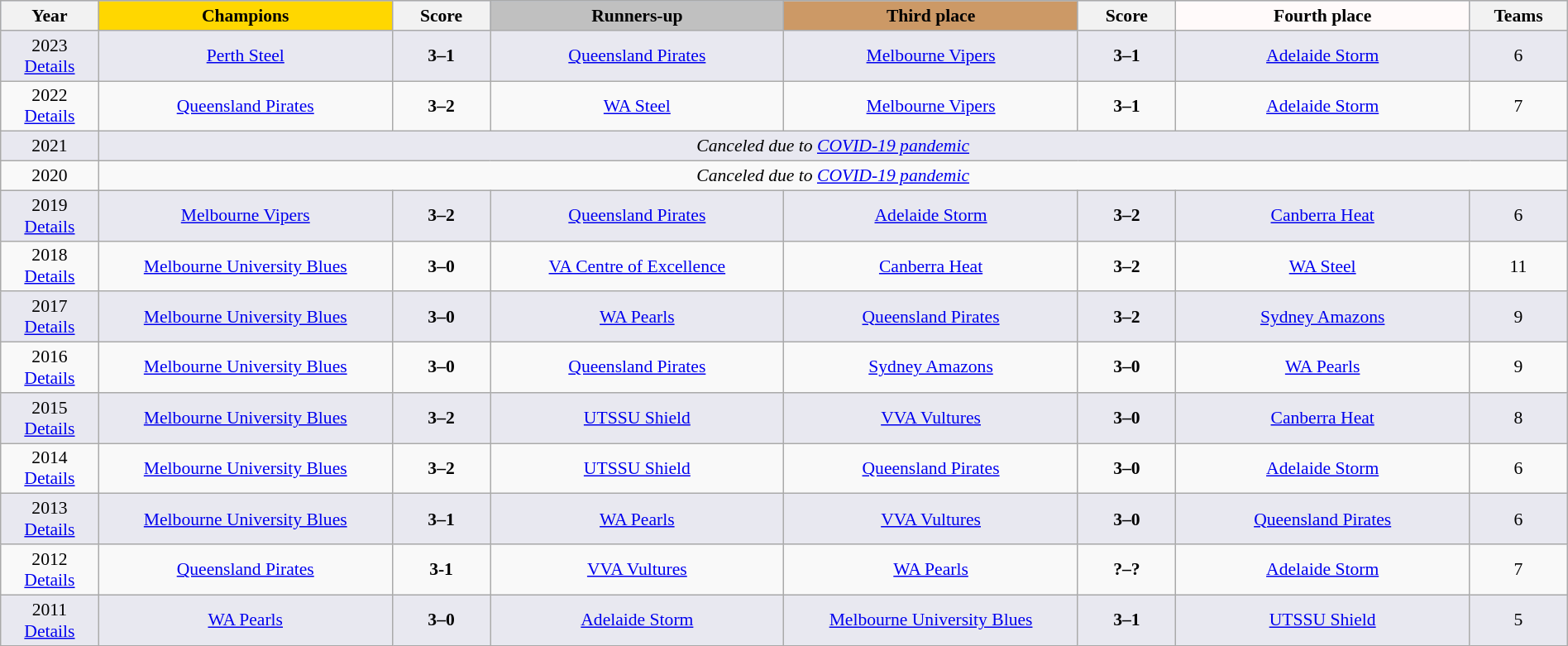<table class="wikitable" style="font-size:90%; width:100%; text-align:center;">
<tr bgcolor=#c1d8ff>
<th width=5%>Year</th>
<th width=15% style="background:gold">Champions</th>
<th width=5%>Score</th>
<th width=15% style="background:silver">Runners-up</th>
<th width=15% style="background:#c96">Third place</th>
<th width=5%>Score</th>
<th width=15% style="background:snow">Fourth place</th>
<th width=5%>Teams</th>
</tr>
<tr bgcolor=#e8e8f0>
<td>2023<br><a href='#'>Details</a></td>
<td><a href='#'>Perth Steel</a></td>
<td><strong>3–1</strong></td>
<td><a href='#'>Queensland Pirates</a></td>
<td><a href='#'>Melbourne Vipers</a></td>
<td><strong>3–1</strong></td>
<td><a href='#'>Adelaide Storm</a></td>
<td>6</td>
</tr>
<tr>
<td>2022<br><a href='#'>Details</a></td>
<td><a href='#'>Queensland Pirates</a></td>
<td><strong>3–2</strong></td>
<td><a href='#'>WA Steel</a></td>
<td><a href='#'>Melbourne Vipers</a></td>
<td><strong>3–1</strong></td>
<td><a href='#'>Adelaide Storm</a></td>
<td>7</td>
</tr>
<tr bgcolor=#e8e8f0>
<td>2021</td>
<td colspan=9><em>Canceled due to <a href='#'>COVID-19 pandemic</a></em></td>
</tr>
<tr>
<td>2020</td>
<td colspan=9><em>Canceled due to <a href='#'>COVID-19 pandemic</a></em></td>
</tr>
<tr bgcolor=#e8e8f0>
<td>2019<br><a href='#'>Details</a></td>
<td><a href='#'>Melbourne Vipers</a></td>
<td><strong>3–2</strong></td>
<td><a href='#'>Queensland Pirates</a></td>
<td><a href='#'>Adelaide Storm</a></td>
<td><strong>3–2</strong></td>
<td><a href='#'>Canberra Heat</a></td>
<td>6</td>
</tr>
<tr>
<td>2018<br><a href='#'>Details</a></td>
<td><a href='#'>Melbourne University Blues</a></td>
<td><strong>3–0</strong></td>
<td><a href='#'>VA Centre of Excellence</a></td>
<td><a href='#'>Canberra Heat</a></td>
<td><strong>3–2</strong></td>
<td><a href='#'>WA Steel</a></td>
<td>11</td>
</tr>
<tr bgcolor=#e8e8f0>
<td>2017<br><a href='#'>Details</a></td>
<td><a href='#'>Melbourne University Blues</a></td>
<td><strong>3–0</strong></td>
<td><a href='#'>WA Pearls</a></td>
<td><a href='#'>Queensland Pirates</a></td>
<td><strong>3–2</strong></td>
<td><a href='#'>Sydney Amazons</a></td>
<td>9</td>
</tr>
<tr>
<td>2016<br><a href='#'>Details</a></td>
<td><a href='#'>Melbourne University Blues</a></td>
<td><strong>3–0</strong></td>
<td><a href='#'>Queensland Pirates</a></td>
<td><a href='#'>Sydney Amazons</a></td>
<td><strong>3–0</strong></td>
<td><a href='#'>WA Pearls</a></td>
<td>9</td>
</tr>
<tr bgcolor=#e8e8f0>
<td>2015<br><a href='#'>Details</a></td>
<td><a href='#'>Melbourne University Blues</a></td>
<td><strong>3–2</strong></td>
<td><a href='#'>UTSSU Shield</a></td>
<td><a href='#'>VVA Vultures</a></td>
<td><strong>3–0</strong></td>
<td><a href='#'>Canberra Heat</a></td>
<td>8</td>
</tr>
<tr>
<td>2014<br><a href='#'>Details</a></td>
<td><a href='#'>Melbourne University Blues</a></td>
<td><strong>3–2</strong></td>
<td><a href='#'>UTSSU Shield</a></td>
<td><a href='#'>Queensland Pirates</a></td>
<td><strong>3–0</strong></td>
<td><a href='#'>Adelaide Storm</a></td>
<td>6</td>
</tr>
<tr bgcolor=#e8e8f0>
<td>2013<br><a href='#'>Details</a></td>
<td><a href='#'>Melbourne University Blues</a></td>
<td><strong>3–1</strong></td>
<td><a href='#'>WA Pearls</a></td>
<td><a href='#'>VVA Vultures</a></td>
<td><strong>3–0</strong></td>
<td><a href='#'>Queensland Pirates</a></td>
<td>6</td>
</tr>
<tr>
<td>2012<br><a href='#'>Details</a></td>
<td><a href='#'>Queensland Pirates</a></td>
<td><strong>3-1</strong></td>
<td><a href='#'>VVA Vultures</a></td>
<td><a href='#'>WA Pearls</a></td>
<td><strong>?–?</strong></td>
<td><a href='#'>Adelaide Storm</a></td>
<td>7</td>
</tr>
<tr bgcolor=#e8e8f0>
<td>2011<br><a href='#'>Details</a></td>
<td><a href='#'>WA Pearls</a></td>
<td><strong>3–0</strong></td>
<td><a href='#'>Adelaide Storm</a></td>
<td><a href='#'>Melbourne University Blues</a></td>
<td><strong>3–1</strong></td>
<td><a href='#'>UTSSU Shield</a></td>
<td>5</td>
</tr>
</table>
